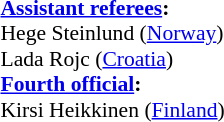<table width=50% style="font-size: 90%">
<tr>
<td><br><strong><a href='#'>Assistant referees</a>:</strong>
<br>Hege Steinlund (<a href='#'>Norway</a>)
<br>Lada Rojc (<a href='#'>Croatia</a>)
<br><strong><a href='#'>Fourth official</a>:</strong>
<br>Kirsi Heikkinen (<a href='#'>Finland</a>)</td>
</tr>
</table>
